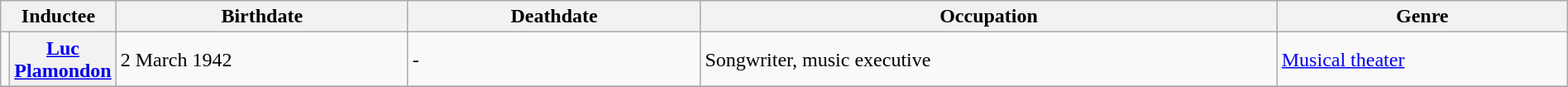<table class="wikitable" width="100%">
<tr>
<th colspan=2>Inductee</th>
<th width="20%">Birthdate</th>
<th width="20%">Deathdate</th>
<th width="40%">Occupation</th>
<th width="40%">Genre</th>
</tr>
<tr>
<td></td>
<th><a href='#'>Luc Plamondon</a></th>
<td>2 March 1942</td>
<td>-</td>
<td>Songwriter, music executive</td>
<td><a href='#'>Musical theater</a></td>
</tr>
<tr>
</tr>
</table>
